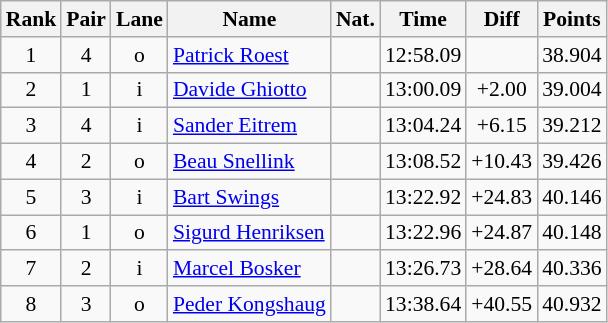<table class="wikitable sortable" style="text-align:center; font-size:90%">
<tr>
<th>Rank</th>
<th>Pair</th>
<th>Lane</th>
<th>Name</th>
<th>Nat.</th>
<th>Time</th>
<th>Diff</th>
<th>Points</th>
</tr>
<tr>
<td>1</td>
<td>4</td>
<td>o</td>
<td align=left><a href='#'>Patrick Roest</a></td>
<td></td>
<td>12:58.09</td>
<td></td>
<td>38.904</td>
</tr>
<tr>
<td>2</td>
<td>1</td>
<td>i</td>
<td align=left><a href='#'>Davide Ghiotto</a></td>
<td></td>
<td>13:00.09</td>
<td>+2.00</td>
<td>39.004</td>
</tr>
<tr>
<td>3</td>
<td>4</td>
<td>i</td>
<td align=left><a href='#'>Sander Eitrem</a></td>
<td></td>
<td>13:04.24</td>
<td>+6.15</td>
<td>39.212</td>
</tr>
<tr>
<td>4</td>
<td>2</td>
<td>o</td>
<td align=left><a href='#'>Beau Snellink</a></td>
<td></td>
<td>13:08.52</td>
<td>+10.43</td>
<td>39.426</td>
</tr>
<tr>
<td>5</td>
<td>3</td>
<td>i</td>
<td align=left><a href='#'>Bart Swings</a></td>
<td></td>
<td>13:22.92</td>
<td>+24.83</td>
<td>40.146</td>
</tr>
<tr>
<td>6</td>
<td>1</td>
<td>o</td>
<td align=left><a href='#'>Sigurd Henriksen</a></td>
<td></td>
<td>13:22.96</td>
<td>+24.87</td>
<td>40.148</td>
</tr>
<tr>
<td>7</td>
<td>2</td>
<td>i</td>
<td align=left><a href='#'>Marcel Bosker</a></td>
<td></td>
<td>13:26.73</td>
<td>+28.64</td>
<td>40.336</td>
</tr>
<tr>
<td>8</td>
<td>3</td>
<td>o</td>
<td align=left><a href='#'>Peder Kongshaug</a></td>
<td></td>
<td>13:38.64</td>
<td>+40.55</td>
<td>40.932</td>
</tr>
</table>
